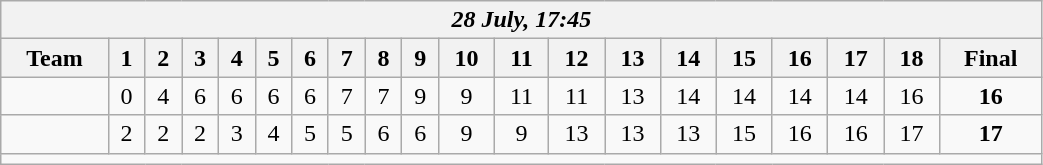<table class=wikitable style="text-align:center; width: 55%">
<tr>
<th colspan=20><em>28 July, 17:45</em></th>
</tr>
<tr>
<th>Team</th>
<th>1</th>
<th>2</th>
<th>3</th>
<th>4</th>
<th>5</th>
<th>6</th>
<th>7</th>
<th>8</th>
<th>9</th>
<th>10</th>
<th>11</th>
<th>12</th>
<th>13</th>
<th>14</th>
<th>15</th>
<th>16</th>
<th>17</th>
<th>18</th>
<th>Final</th>
</tr>
<tr>
<td align=left></td>
<td>0</td>
<td>4</td>
<td>6</td>
<td>6</td>
<td>6</td>
<td>6</td>
<td>7</td>
<td>7</td>
<td>9</td>
<td>9</td>
<td>11</td>
<td>11</td>
<td>13</td>
<td>14</td>
<td>14</td>
<td>14</td>
<td>14</td>
<td>16</td>
<td><strong>16</strong></td>
</tr>
<tr>
<td align=left><strong></strong></td>
<td>2</td>
<td>2</td>
<td>2</td>
<td>3</td>
<td>4</td>
<td>5</td>
<td>5</td>
<td>6</td>
<td>6</td>
<td>9</td>
<td>9</td>
<td>13</td>
<td>13</td>
<td>13</td>
<td>15</td>
<td>16</td>
<td>16</td>
<td>17</td>
<td><strong>17</strong></td>
</tr>
<tr>
<td colspan=20></td>
</tr>
</table>
